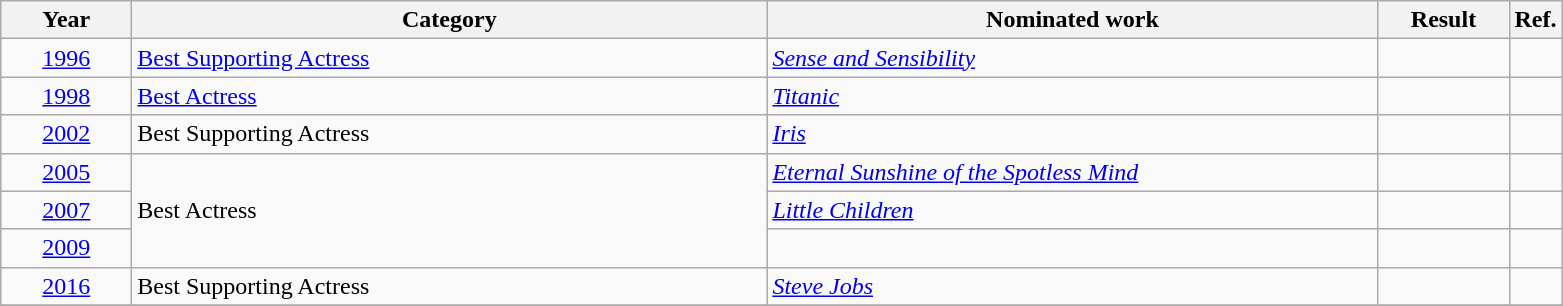<table class=wikitable>
<tr>
<th scope="col" style="width:5em;">Year</th>
<th scope="col" style="width:26em;">Category</th>
<th scope="col" style="width:25em;">Nominated work</th>
<th scope="col" style="width:5em;">Result</th>
<th>Ref.</th>
</tr>
<tr>
<td style="text-align:center;"><a href='#'>1996</a></td>
<td><a href='#'>Best Supporting Actress</a></td>
<td><em><a href='#'>Sense and Sensibility</a></em></td>
<td></td>
<td style="text-align:center;"></td>
</tr>
<tr>
<td style="text-align:center;"><a href='#'>1998</a></td>
<td><a href='#'>Best Actress</a></td>
<td><em><a href='#'>Titanic</a></em></td>
<td></td>
<td style="text-align:center;"></td>
</tr>
<tr>
<td style="text-align:center;"><a href='#'>2002</a></td>
<td>Best Supporting Actress</td>
<td><em><a href='#'>Iris</a></em></td>
<td></td>
<td style="text-align:center;"></td>
</tr>
<tr>
<td style="text-align:center;"><a href='#'>2005</a></td>
<td rowspan="3">Best Actress</td>
<td><em><a href='#'>Eternal Sunshine of the Spotless Mind</a></em></td>
<td></td>
<td style="text-align:center;"></td>
</tr>
<tr>
<td style="text-align:center;"><a href='#'>2007</a></td>
<td><em><a href='#'>Little Children</a></em></td>
<td></td>
<td style="text-align:center;"></td>
</tr>
<tr>
<td style="text-align:center;"><a href='#'>2009</a></td>
<td><em></em></td>
<td></td>
<td style="text-align:center;"></td>
</tr>
<tr>
<td style="text-align:center;"><a href='#'>2016</a></td>
<td>Best Supporting Actress</td>
<td><em><a href='#'>Steve Jobs</a></em></td>
<td></td>
<td style="text-align:center;"></td>
</tr>
<tr>
</tr>
</table>
